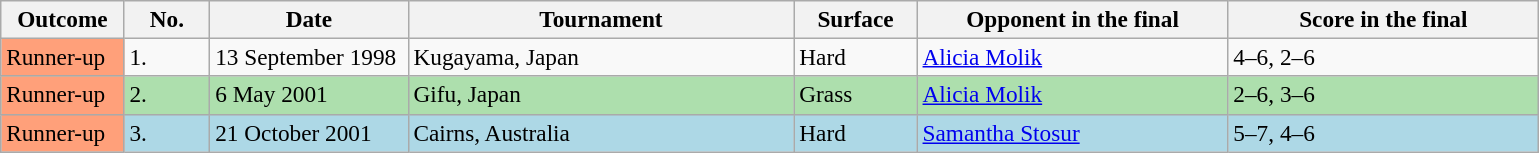<table class="sortable wikitable" style="font-size:97%;">
<tr>
<th width=75>Outcome</th>
<th width=50>No.</th>
<th width=125>Date</th>
<th width=250>Tournament</th>
<th width=75>Surface</th>
<th width=200>Opponent in the final</th>
<th width=200>Score in the final</th>
</tr>
<tr>
<td bgcolor="FFA07A">Runner-up</td>
<td>1.</td>
<td>13 September 1998</td>
<td>Kugayama, Japan</td>
<td>Hard</td>
<td> <a href='#'>Alicia Molik</a></td>
<td>4–6, 2–6</td>
</tr>
<tr style="background:#addfad;">
<td bgcolor="FFA07A">Runner-up</td>
<td>2.</td>
<td>6 May 2001</td>
<td>Gifu, Japan</td>
<td>Grass</td>
<td> <a href='#'>Alicia Molik</a></td>
<td>2–6, 3–6</td>
</tr>
<tr bgcolor=lightblue>
<td bgcolor="FFA07A">Runner-up</td>
<td>3.</td>
<td>21 October 2001</td>
<td>Cairns, Australia</td>
<td>Hard</td>
<td> <a href='#'>Samantha Stosur</a></td>
<td>5–7, 4–6</td>
</tr>
</table>
